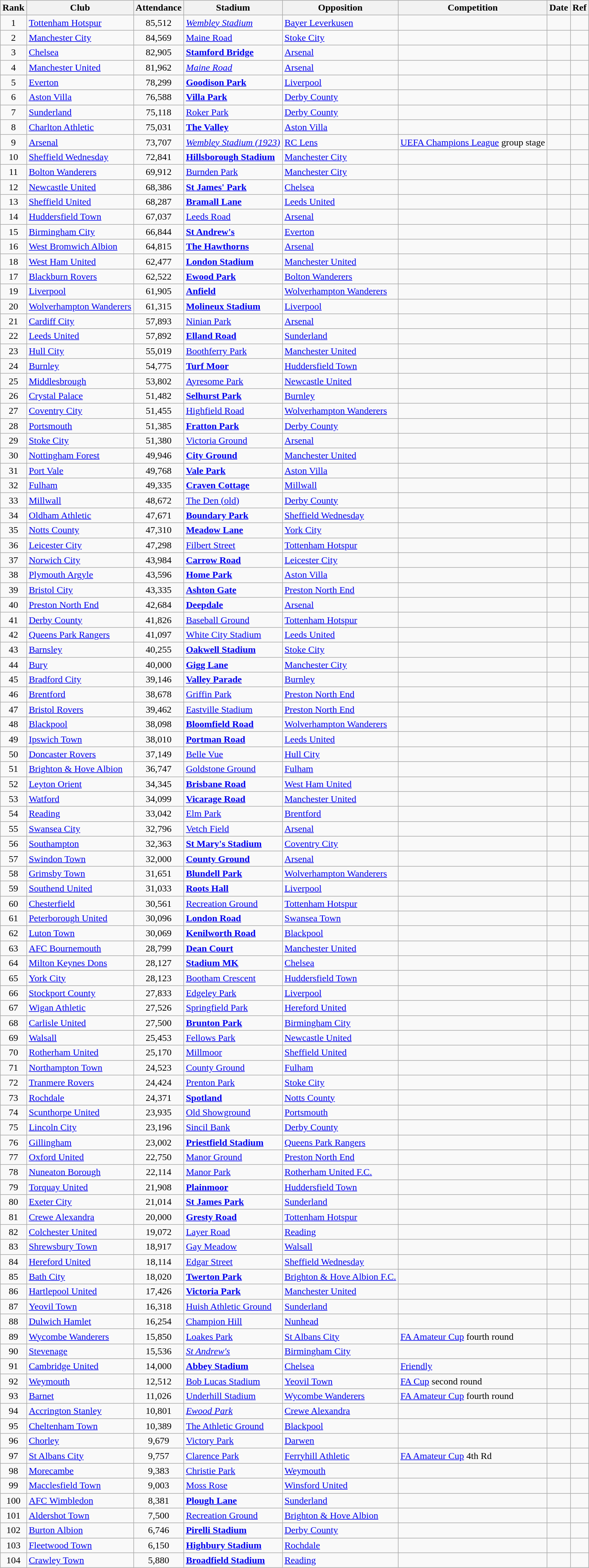<table class="wikitable sortable">
<tr>
<th>Rank</th>
<th>Club</th>
<th>Attendance</th>
<th>Stadium</th>
<th>Opposition</th>
<th>Competition</th>
<th>Date</th>
<th class="unsortable">Ref</th>
</tr>
<tr>
<td align=center>1</td>
<td><a href='#'>Tottenham Hotspur</a></td>
<td align=center>85,512</td>
<td><em><a href='#'>Wembley Stadium</a></em></td>
<td><a href='#'>Bayer Leverkusen</a></td>
<td></td>
<td></td>
<td align=center></td>
</tr>
<tr>
<td align=center>2</td>
<td><a href='#'>Manchester City</a></td>
<td align=center>84,569</td>
<td><a href='#'>Maine Road</a></td>
<td><a href='#'>Stoke City</a></td>
<td></td>
<td></td>
<td align=center></td>
</tr>
<tr>
<td align=center>3</td>
<td><a href='#'>Chelsea</a></td>
<td align=center>82,905</td>
<td><strong><a href='#'>Stamford Bridge</a></strong></td>
<td><a href='#'>Arsenal</a></td>
<td></td>
<td></td>
<td align=center></td>
</tr>
<tr>
<td align=center>4</td>
<td><a href='#'>Manchester United</a></td>
<td align=center>81,962</td>
<td><em><a href='#'>Maine Road</a></em></td>
<td><a href='#'>Arsenal</a></td>
<td></td>
<td></td>
<td align=center></td>
</tr>
<tr>
<td align=center>5</td>
<td><a href='#'>Everton</a></td>
<td align=center>78,299</td>
<td><strong><a href='#'>Goodison Park</a></strong></td>
<td><a href='#'>Liverpool</a></td>
<td></td>
<td></td>
<td align=center></td>
</tr>
<tr>
<td align=center>6</td>
<td><a href='#'>Aston Villa</a></td>
<td align=center>76,588</td>
<td><strong><a href='#'>Villa Park</a></strong></td>
<td><a href='#'>Derby County</a></td>
<td></td>
<td></td>
<td align=center></td>
</tr>
<tr>
<td align=center>7</td>
<td><a href='#'>Sunderland</a></td>
<td align=center>75,118</td>
<td><a href='#'>Roker Park</a></td>
<td><a href='#'>Derby County</a></td>
<td></td>
<td></td>
<td align=center></td>
</tr>
<tr>
<td align=center>8</td>
<td><a href='#'>Charlton Athletic</a></td>
<td align=center>75,031</td>
<td><strong><a href='#'>The Valley</a></strong></td>
<td><a href='#'>Aston Villa</a></td>
<td></td>
<td></td>
<td align=center></td>
</tr>
<tr>
<td align=center>9</td>
<td><a href='#'>Arsenal</a></td>
<td align=center>73,707</td>
<td><em><a href='#'>Wembley Stadium (1923)</a></em></td>
<td><a href='#'>RC Lens</a></td>
<td><a href='#'>UEFA Champions League</a> group stage</td>
<td></td>
<td align=center></td>
</tr>
<tr>
<td align=center>10</td>
<td><a href='#'>Sheffield Wednesday</a></td>
<td align=center>72,841</td>
<td><strong><a href='#'>Hillsborough Stadium</a></strong></td>
<td><a href='#'>Manchester City</a></td>
<td></td>
<td></td>
<td align=center></td>
</tr>
<tr>
<td align=center>11</td>
<td><a href='#'>Bolton Wanderers</a></td>
<td align=center>69,912</td>
<td><a href='#'>Burnden Park</a></td>
<td><a href='#'>Manchester City</a></td>
<td></td>
<td></td>
<td align=center></td>
</tr>
<tr>
<td align=center>12</td>
<td><a href='#'>Newcastle United</a></td>
<td align=center>68,386</td>
<td><strong><a href='#'>St James' Park</a></strong></td>
<td><a href='#'>Chelsea</a></td>
<td></td>
<td></td>
<td align=center></td>
</tr>
<tr>
<td align=center>13</td>
<td><a href='#'>Sheffield United</a></td>
<td align=center>68,287</td>
<td><strong><a href='#'>Bramall Lane</a></strong></td>
<td><a href='#'>Leeds United</a></td>
<td></td>
<td></td>
<td align=center></td>
</tr>
<tr>
<td align=center>14</td>
<td><a href='#'>Huddersfield Town</a></td>
<td align=center>67,037</td>
<td><a href='#'>Leeds Road</a></td>
<td><a href='#'>Arsenal</a></td>
<td></td>
<td></td>
<td align=center></td>
</tr>
<tr>
<td align=center>15</td>
<td><a href='#'>Birmingham City</a></td>
<td align=center>66,844</td>
<td><strong><a href='#'>St Andrew's</a></strong></td>
<td><a href='#'>Everton</a></td>
<td></td>
<td></td>
<td align=center></td>
</tr>
<tr>
<td align=center>16</td>
<td><a href='#'>West Bromwich Albion</a></td>
<td align=center>64,815</td>
<td><strong><a href='#'>The Hawthorns</a></strong></td>
<td><a href='#'>Arsenal</a></td>
<td></td>
<td></td>
<td align=center></td>
</tr>
<tr>
<td align=center>18</td>
<td><a href='#'>West Ham United</a></td>
<td align=center>62,477</td>
<td><strong><a href='#'>London Stadium</a></strong></td>
<td><a href='#'>Manchester United</a></td>
<td></td>
<td></td>
<td align=center></td>
</tr>
<tr>
<td align=center>17</td>
<td><a href='#'>Blackburn Rovers</a></td>
<td align=center>62,522</td>
<td><strong><a href='#'>Ewood Park</a></strong></td>
<td><a href='#'>Bolton Wanderers</a></td>
<td></td>
<td></td>
<td align=center></td>
</tr>
<tr>
<td align=center>19</td>
<td><a href='#'>Liverpool</a></td>
<td align=center>61,905</td>
<td><strong><a href='#'>Anfield</a></strong></td>
<td><a href='#'>Wolverhampton Wanderers</a></td>
<td></td>
<td></td>
<td align=center></td>
</tr>
<tr>
<td align=center>20</td>
<td><a href='#'>Wolverhampton Wanderers</a></td>
<td align=center>61,315</td>
<td><strong><a href='#'>Molineux Stadium</a></strong></td>
<td><a href='#'>Liverpool</a></td>
<td></td>
<td></td>
<td align=center></td>
</tr>
<tr>
<td align=center>21</td>
<td><a href='#'>Cardiff City</a></td>
<td align=center>57,893</td>
<td><a href='#'>Ninian Park</a></td>
<td><a href='#'>Arsenal</a></td>
<td></td>
<td></td>
<td align=center></td>
</tr>
<tr>
<td align=center>22</td>
<td><a href='#'>Leeds United</a></td>
<td align=center>57,892</td>
<td><strong><a href='#'>Elland Road</a></strong></td>
<td><a href='#'>Sunderland</a></td>
<td></td>
<td></td>
<td align=center></td>
</tr>
<tr>
<td align=center>23</td>
<td><a href='#'>Hull City</a></td>
<td align=center>55,019</td>
<td><a href='#'>Boothferry Park</a></td>
<td><a href='#'>Manchester United</a></td>
<td></td>
<td></td>
<td align=center></td>
</tr>
<tr>
<td align=center>24</td>
<td><a href='#'>Burnley</a></td>
<td align=center>54,775</td>
<td><strong><a href='#'>Turf Moor</a></strong></td>
<td><a href='#'>Huddersfield Town</a></td>
<td></td>
<td></td>
<td align=center></td>
</tr>
<tr>
<td align=center>25</td>
<td><a href='#'>Middlesbrough</a></td>
<td align=center>53,802</td>
<td><a href='#'>Ayresome Park</a></td>
<td><a href='#'>Newcastle United</a></td>
<td></td>
<td></td>
<td align=center></td>
</tr>
<tr>
<td align=center>26</td>
<td><a href='#'>Crystal Palace</a></td>
<td align=center>51,482</td>
<td><strong><a href='#'>Selhurst Park</a></strong></td>
<td><a href='#'>Burnley</a></td>
<td></td>
<td></td>
<td align=center></td>
</tr>
<tr>
<td align=center>27</td>
<td><a href='#'>Coventry City</a></td>
<td align=center>51,455</td>
<td><a href='#'>Highfield Road</a></td>
<td><a href='#'>Wolverhampton Wanderers</a></td>
<td></td>
<td></td>
<td align=center></td>
</tr>
<tr>
<td align=center>28</td>
<td><a href='#'>Portsmouth</a></td>
<td align=center>51,385</td>
<td><strong><a href='#'>Fratton Park</a></strong></td>
<td><a href='#'>Derby County</a></td>
<td></td>
<td></td>
<td align=center></td>
</tr>
<tr>
<td align=center>29</td>
<td><a href='#'>Stoke City</a></td>
<td align=center>51,380</td>
<td><a href='#'>Victoria Ground</a></td>
<td><a href='#'>Arsenal</a></td>
<td></td>
<td></td>
<td align=center></td>
</tr>
<tr>
<td align=center>30</td>
<td><a href='#'>Nottingham Forest</a></td>
<td align=center>49,946</td>
<td><strong><a href='#'>City Ground</a></strong></td>
<td><a href='#'>Manchester United</a></td>
<td></td>
<td></td>
<td align=center></td>
</tr>
<tr>
<td align=center>31</td>
<td><a href='#'>Port Vale</a></td>
<td align=center>49,768</td>
<td><strong><a href='#'>Vale Park</a></strong></td>
<td><a href='#'>Aston Villa</a></td>
<td></td>
<td></td>
<td align=center></td>
</tr>
<tr>
<td align=center>32</td>
<td><a href='#'>Fulham</a></td>
<td align=center>49,335</td>
<td><strong><a href='#'>Craven Cottage</a></strong></td>
<td><a href='#'>Millwall</a></td>
<td></td>
<td></td>
<td align=center></td>
</tr>
<tr>
<td align=center>33</td>
<td><a href='#'>Millwall</a></td>
<td align=center>48,672</td>
<td><a href='#'>The Den (old)</a></td>
<td><a href='#'>Derby County</a></td>
<td></td>
<td></td>
<td align=center></td>
</tr>
<tr>
<td align=center>34</td>
<td><a href='#'>Oldham Athletic</a></td>
<td align=center>47,671</td>
<td><strong><a href='#'>Boundary Park</a></strong></td>
<td><a href='#'>Sheffield Wednesday</a></td>
<td></td>
<td></td>
<td align=center></td>
</tr>
<tr>
<td align=center>35</td>
<td><a href='#'>Notts County</a></td>
<td align=center>47,310</td>
<td><strong><a href='#'>Meadow Lane</a></strong></td>
<td><a href='#'>York City</a></td>
<td></td>
<td></td>
<td align=center></td>
</tr>
<tr>
<td align=center>36</td>
<td><a href='#'>Leicester City</a></td>
<td align=center>47,298</td>
<td><a href='#'>Filbert Street</a></td>
<td><a href='#'>Tottenham Hotspur</a></td>
<td></td>
<td></td>
<td align=center></td>
</tr>
<tr>
<td align=center>37</td>
<td><a href='#'>Norwich City</a></td>
<td align=center>43,984</td>
<td><strong><a href='#'>Carrow Road</a></strong></td>
<td><a href='#'>Leicester City</a></td>
<td></td>
<td></td>
<td align=center></td>
</tr>
<tr>
<td align=center>38</td>
<td><a href='#'>Plymouth Argyle</a></td>
<td align=center>43,596</td>
<td><strong><a href='#'>Home Park</a></strong></td>
<td><a href='#'>Aston Villa</a></td>
<td></td>
<td></td>
<td align=center></td>
</tr>
<tr>
<td align=center>39</td>
<td><a href='#'>Bristol City</a></td>
<td align=center>43,335</td>
<td><strong><a href='#'>Ashton Gate</a></strong></td>
<td><a href='#'>Preston North End</a></td>
<td></td>
<td></td>
<td align=center></td>
</tr>
<tr>
<td align=center>40</td>
<td><a href='#'>Preston North End</a></td>
<td align=center>42,684</td>
<td><strong><a href='#'>Deepdale</a></strong></td>
<td><a href='#'>Arsenal</a></td>
<td></td>
<td></td>
<td align=center></td>
</tr>
<tr>
<td align=center>41</td>
<td><a href='#'>Derby County</a></td>
<td align=center>41,826</td>
<td><a href='#'>Baseball Ground</a></td>
<td><a href='#'>Tottenham Hotspur</a></td>
<td></td>
<td></td>
<td align=center></td>
</tr>
<tr>
<td align=center>42</td>
<td><a href='#'>Queens Park Rangers</a></td>
<td align=center>41,097</td>
<td><a href='#'>White City Stadium</a></td>
<td><a href='#'>Leeds United</a></td>
<td></td>
<td></td>
<td align=center></td>
</tr>
<tr>
<td align=center>43</td>
<td><a href='#'>Barnsley</a></td>
<td align=center>40,255</td>
<td><strong><a href='#'>Oakwell Stadium</a></strong></td>
<td><a href='#'>Stoke City</a></td>
<td></td>
<td></td>
<td align=center></td>
</tr>
<tr>
<td align=center>44</td>
<td><a href='#'>Bury</a></td>
<td align=center>40,000</td>
<td><strong><a href='#'>Gigg Lane</a></strong></td>
<td><a href='#'>Manchester City</a></td>
<td></td>
<td></td>
<td align=center></td>
</tr>
<tr>
<td align="center">45</td>
<td><a href='#'>Bradford City</a></td>
<td align="center">39,146</td>
<td><strong><a href='#'>Valley Parade</a></strong></td>
<td><a href='#'>Burnley</a></td>
<td></td>
<td></td>
<td align="center"></td>
</tr>
<tr>
<td align="center">46</td>
<td><a href='#'>Brentford</a></td>
<td align="center">38,678</td>
<td><a href='#'>Griffin Park</a></td>
<td><a href='#'>Preston North End</a></td>
<td></td>
<td></td>
<td align="center"></td>
</tr>
<tr>
<td align=center>47</td>
<td><a href='#'>Bristol Rovers</a></td>
<td align=center>39,462</td>
<td><a href='#'>Eastville Stadium</a></td>
<td><a href='#'>Preston North End</a></td>
<td></td>
<td></td>
<td align=center></td>
</tr>
<tr>
<td align=center>48</td>
<td><a href='#'>Blackpool</a></td>
<td align=center>38,098</td>
<td><strong><a href='#'>Bloomfield Road</a></strong></td>
<td><a href='#'>Wolverhampton Wanderers</a></td>
<td></td>
<td></td>
<td align=center></td>
</tr>
<tr>
<td align=center>49</td>
<td><a href='#'>Ipswich Town</a></td>
<td align=center>38,010</td>
<td><strong><a href='#'>Portman Road</a></strong></td>
<td><a href='#'>Leeds United</a></td>
<td></td>
<td></td>
<td align=center></td>
</tr>
<tr>
<td align=center>50</td>
<td><a href='#'>Doncaster Rovers</a></td>
<td align=center>37,149</td>
<td><a href='#'>Belle Vue</a></td>
<td><a href='#'>Hull City</a></td>
<td></td>
<td></td>
<td align=center></td>
</tr>
<tr>
<td align=center>51</td>
<td><a href='#'>Brighton & Hove Albion</a></td>
<td align=center>36,747</td>
<td><a href='#'>Goldstone Ground</a></td>
<td><a href='#'>Fulham</a></td>
<td></td>
<td></td>
<td align=center></td>
</tr>
<tr>
<td align=center>52</td>
<td><a href='#'>Leyton Orient</a></td>
<td align=center>34,345</td>
<td><strong><a href='#'>Brisbane Road</a></strong></td>
<td><a href='#'>West Ham United</a></td>
<td></td>
<td></td>
<td align=center></td>
</tr>
<tr>
<td align=center>53</td>
<td><a href='#'>Watford</a></td>
<td align=center>34,099</td>
<td><strong><a href='#'>Vicarage Road</a></strong></td>
<td><a href='#'>Manchester United</a></td>
<td></td>
<td></td>
<td align=center></td>
</tr>
<tr>
<td align=center>54</td>
<td><a href='#'>Reading</a></td>
<td align=center>33,042</td>
<td><a href='#'>Elm Park</a></td>
<td><a href='#'>Brentford</a></td>
<td></td>
<td></td>
<td align=center></td>
</tr>
<tr>
<td align=center>55</td>
<td><a href='#'>Swansea City</a></td>
<td align=center>32,796</td>
<td><a href='#'>Vetch Field</a></td>
<td><a href='#'>Arsenal</a></td>
<td></td>
<td></td>
<td align=center></td>
</tr>
<tr>
<td align=center>56</td>
<td><a href='#'>Southampton</a></td>
<td align=center>32,363</td>
<td><strong><a href='#'>St Mary's Stadium</a></strong></td>
<td><a href='#'>Coventry City</a></td>
<td></td>
<td></td>
<td align=center></td>
</tr>
<tr>
<td align=center>57</td>
<td><a href='#'>Swindon Town</a></td>
<td align=center>32,000</td>
<td><strong><a href='#'>County Ground</a></strong></td>
<td><a href='#'>Arsenal</a></td>
<td></td>
<td></td>
<td align=center></td>
</tr>
<tr>
<td align=center>58</td>
<td><a href='#'>Grimsby Town</a></td>
<td align=center>31,651</td>
<td><strong><a href='#'>Blundell Park</a></strong></td>
<td><a href='#'>Wolverhampton Wanderers</a></td>
<td></td>
<td></td>
<td align=center></td>
</tr>
<tr>
<td align=center>59</td>
<td><a href='#'>Southend United</a></td>
<td align=center>31,033</td>
<td><strong><a href='#'>Roots Hall</a></strong></td>
<td><a href='#'>Liverpool</a></td>
<td></td>
<td></td>
<td align=center></td>
</tr>
<tr>
<td align=center>60</td>
<td><a href='#'>Chesterfield</a></td>
<td align=center>30,561</td>
<td><a href='#'>Recreation Ground</a></td>
<td><a href='#'>Tottenham Hotspur</a></td>
<td></td>
<td></td>
<td align=center></td>
</tr>
<tr>
<td align=center>61</td>
<td><a href='#'>Peterborough United</a></td>
<td align=center>30,096</td>
<td><strong><a href='#'>London Road</a></strong></td>
<td><a href='#'>Swansea Town</a></td>
<td></td>
<td></td>
<td align=center></td>
</tr>
<tr>
<td align=center>62</td>
<td><a href='#'>Luton Town</a></td>
<td align=center>30,069</td>
<td><strong><a href='#'>Kenilworth Road</a></strong></td>
<td><a href='#'>Blackpool</a></td>
<td></td>
<td></td>
<td align=center></td>
</tr>
<tr>
<td align=center>63</td>
<td><a href='#'>AFC Bournemouth</a></td>
<td align="center">28,799</td>
<td><strong><a href='#'>Dean Court</a></strong></td>
<td><a href='#'>Manchester United</a></td>
<td></td>
<td></td>
<td align="center"></td>
</tr>
<tr>
<td align=center>64</td>
<td><a href='#'>Milton Keynes Dons</a></td>
<td align="center">28,127</td>
<td><strong><a href='#'>Stadium MK</a></strong></td>
<td><a href='#'>Chelsea</a></td>
<td></td>
<td></td>
<td align="center"></td>
</tr>
<tr>
<td align=center>65</td>
<td><a href='#'>York City</a></td>
<td align=center>28,123</td>
<td><a href='#'>Bootham Crescent</a></td>
<td><a href='#'>Huddersfield Town</a></td>
<td></td>
<td></td>
<td align=center></td>
</tr>
<tr>
<td align=center>66</td>
<td><a href='#'>Stockport County</a></td>
<td align=center>27,833</td>
<td><a href='#'>Edgeley Park</a></td>
<td><a href='#'>Liverpool</a></td>
<td></td>
<td></td>
<td align=center></td>
</tr>
<tr>
<td align=center>67</td>
<td><a href='#'>Wigan Athletic</a></td>
<td align=center>27,526</td>
<td><a href='#'>Springfield Park</a></td>
<td><a href='#'>Hereford United</a></td>
<td></td>
<td></td>
<td align=center></td>
</tr>
<tr>
<td align=center>68</td>
<td><a href='#'>Carlisle United</a></td>
<td align=center>27,500</td>
<td><strong><a href='#'>Brunton Park</a></strong></td>
<td><a href='#'>Birmingham City</a></td>
<td></td>
<td></td>
<td align=center></td>
</tr>
<tr>
<td align=center>69</td>
<td><a href='#'>Walsall</a></td>
<td align=center>25,453</td>
<td><a href='#'>Fellows Park</a></td>
<td><a href='#'>Newcastle United</a></td>
<td></td>
<td></td>
<td align=center></td>
</tr>
<tr>
<td align=center>70</td>
<td><a href='#'>Rotherham United</a></td>
<td align=center>25,170</td>
<td><a href='#'>Millmoor</a></td>
<td><a href='#'>Sheffield United</a></td>
<td></td>
<td></td>
<td align=center></td>
</tr>
<tr>
<td align=center>71</td>
<td><a href='#'>Northampton Town</a></td>
<td align=center>24,523</td>
<td><a href='#'>County Ground</a></td>
<td><a href='#'>Fulham</a></td>
<td></td>
<td></td>
<td align=center></td>
</tr>
<tr>
<td align=center>72</td>
<td><a href='#'>Tranmere Rovers</a></td>
<td align=center>24,424</td>
<td><a href='#'>Prenton Park</a></td>
<td><a href='#'>Stoke City</a></td>
<td></td>
<td></td>
<td align=center></td>
</tr>
<tr>
<td align=center>73</td>
<td><a href='#'>Rochdale</a></td>
<td align=center>24,371</td>
<td><strong><a href='#'>Spotland</a></strong></td>
<td><a href='#'>Notts County</a></td>
<td></td>
<td></td>
<td align=center></td>
</tr>
<tr>
<td align=center>74</td>
<td><a href='#'>Scunthorpe United</a></td>
<td align=center>23,935</td>
<td><a href='#'>Old Showground</a></td>
<td><a href='#'>Portsmouth</a></td>
<td></td>
<td></td>
<td align=center></td>
</tr>
<tr>
<td align=center>75</td>
<td><a href='#'>Lincoln City</a></td>
<td align=center>23,196</td>
<td><a href='#'>Sincil Bank</a></td>
<td><a href='#'>Derby County</a></td>
<td></td>
<td></td>
<td align=center></td>
</tr>
<tr>
<td align=center>76</td>
<td><a href='#'>Gillingham</a></td>
<td align=center>23,002</td>
<td><strong><a href='#'>Priestfield Stadium</a></strong></td>
<td><a href='#'>Queens Park Rangers</a></td>
<td></td>
<td></td>
<td align=center></td>
</tr>
<tr>
<td align=center>77</td>
<td><a href='#'>Oxford United</a></td>
<td align=center>22,750</td>
<td><a href='#'>Manor Ground</a></td>
<td><a href='#'>Preston North End</a></td>
<td></td>
<td></td>
<td align=center></td>
</tr>
<tr>
<td align=center>78</td>
<td><a href='#'>Nuneaton Borough</a></td>
<td align=center>22,114</td>
<td><a href='#'>Manor Park</a></td>
<td><a href='#'>Rotherham United F.C.</a></td>
<td></td>
<td></td>
<td align=center></td>
</tr>
<tr>
<td align=center>79</td>
<td><a href='#'>Torquay United</a></td>
<td align=center>21,908</td>
<td><strong><a href='#'>Plainmoor</a></strong></td>
<td><a href='#'>Huddersfield Town</a></td>
<td></td>
<td></td>
<td align=center></td>
</tr>
<tr>
<td align=center>80</td>
<td><a href='#'>Exeter City</a></td>
<td align=center>21,014</td>
<td><strong><a href='#'>St James Park</a></strong></td>
<td><a href='#'>Sunderland</a></td>
<td></td>
<td></td>
<td align=center></td>
</tr>
<tr>
<td align=center>81</td>
<td><a href='#'>Crewe Alexandra</a></td>
<td align=center>20,000</td>
<td><strong><a href='#'>Gresty Road</a></strong></td>
<td><a href='#'>Tottenham Hotspur</a></td>
<td></td>
<td></td>
<td align=center></td>
</tr>
<tr>
<td align=center>82</td>
<td><a href='#'>Colchester United</a></td>
<td align=center>19,072</td>
<td><a href='#'>Layer Road</a></td>
<td><a href='#'>Reading</a></td>
<td></td>
<td></td>
<td align=center></td>
</tr>
<tr>
<td align=center>83</td>
<td><a href='#'>Shrewsbury Town</a></td>
<td align=center>18,917</td>
<td><a href='#'>Gay Meadow</a></td>
<td><a href='#'>Walsall</a></td>
<td></td>
<td></td>
<td align=center></td>
</tr>
<tr>
<td align=center>84</td>
<td><a href='#'>Hereford United</a></td>
<td align=center>18,114</td>
<td><a href='#'>Edgar Street</a></td>
<td><a href='#'>Sheffield Wednesday</a></td>
<td></td>
<td></td>
<td align=center></td>
</tr>
<tr>
<td align=center>85</td>
<td><a href='#'>Bath City</a></td>
<td align=center>18,020</td>
<td><strong><a href='#'>Twerton Park</a></strong></td>
<td><a href='#'>Brighton & Hove Albion F.C.</a></td>
<td></td>
<td></td>
<td align=center></td>
</tr>
<tr>
<td align=center>86</td>
<td><a href='#'>Hartlepool United</a></td>
<td align=center>17,426</td>
<td><strong><a href='#'>Victoria Park</a></strong></td>
<td><a href='#'>Manchester United</a></td>
<td></td>
<td></td>
<td align=center></td>
</tr>
<tr>
<td align=center>87</td>
<td><a href='#'>Yeovil Town</a></td>
<td align=center>16,318</td>
<td><a href='#'>Huish Athletic Ground</a></td>
<td><a href='#'>Sunderland</a></td>
<td></td>
<td></td>
<td align=center></td>
</tr>
<tr>
<td align=center>88</td>
<td><a href='#'>Dulwich Hamlet</a></td>
<td align=center>16,254</td>
<td><a href='#'>Champion Hill</a></td>
<td><a href='#'>Nunhead</a></td>
<td></td>
<td></td>
<td align=center></td>
</tr>
<tr>
<td align=center>89</td>
<td><a href='#'>Wycombe Wanderers</a></td>
<td align=center>15,850</td>
<td><a href='#'>Loakes Park</a></td>
<td><a href='#'>St Albans City</a></td>
<td><a href='#'>FA Amateur Cup</a> fourth round</td>
<td></td>
<td align=center></td>
</tr>
<tr>
<td align=center>90</td>
<td><a href='#'>Stevenage</a></td>
<td align=center>15,536</td>
<td><em><a href='#'>St Andrew's</a></em></td>
<td><a href='#'>Birmingham City</a></td>
<td></td>
<td></td>
<td align=center></td>
</tr>
<tr>
<td align=center>91</td>
<td><a href='#'>Cambridge United</a></td>
<td align=center>14,000</td>
<td><strong><a href='#'>Abbey Stadium</a></strong></td>
<td><a href='#'>Chelsea</a></td>
<td><a href='#'>Friendly</a></td>
<td></td>
<td align=center></td>
</tr>
<tr>
<td align=center>92</td>
<td><a href='#'>Weymouth</a></td>
<td align=center>12,512</td>
<td><a href='#'>Bob Lucas Stadium</a></td>
<td><a href='#'>Yeovil Town</a></td>
<td><a href='#'>FA Cup</a> second round</td>
<td></td>
<td align=center></td>
</tr>
<tr>
<td align=center>93</td>
<td><a href='#'>Barnet</a></td>
<td align=center>11,026</td>
<td><a href='#'>Underhill Stadium</a></td>
<td><a href='#'>Wycombe Wanderers</a></td>
<td><a href='#'>FA Amateur Cup</a> fourth round</td>
<td></td>
<td align=center></td>
</tr>
<tr>
<td align=center>94</td>
<td><a href='#'>Accrington Stanley</a></td>
<td align=center>10,801</td>
<td><em><a href='#'>Ewood Park</a></em></td>
<td><a href='#'>Crewe Alexandra</a></td>
<td></td>
<td></td>
<td align=center></td>
</tr>
<tr>
<td align=center>95</td>
<td><a href='#'>Cheltenham Town</a></td>
<td align=center>10,389</td>
<td><a href='#'>The Athletic Ground</a></td>
<td><a href='#'>Blackpool</a></td>
<td></td>
<td></td>
<td align=center></td>
</tr>
<tr>
<td align=center>96</td>
<td><a href='#'>Chorley</a></td>
<td align=center>9,679</td>
<td><a href='#'>Victory Park</a></td>
<td><a href='#'>Darwen</a></td>
<td></td>
<td></td>
<td align=center></td>
</tr>
<tr>
<td align="center">97</td>
<td><a href='#'>St Albans City</a></td>
<td align="center">9,757</td>
<td><a href='#'>Clarence Park</a></td>
<td><a href='#'>Ferryhill Athletic</a></td>
<td><a href='#'>FA Amateur Cup</a> 4th Rd</td>
<td></td>
<td></td>
</tr>
<tr>
<td align="center">98</td>
<td><a href='#'>Morecambe</a></td>
<td align="center">9,383</td>
<td><a href='#'>Christie Park</a></td>
<td><a href='#'>Weymouth</a></td>
<td></td>
<td></td>
<td align="center"></td>
</tr>
<tr>
<td align="center">99</td>
<td><a href='#'>Macclesfield Town</a></td>
<td align="center">9,003</td>
<td><a href='#'>Moss Rose</a></td>
<td><a href='#'>Winsford United</a></td>
<td></td>
<td></td>
<td align="center"></td>
</tr>
<tr>
<td align="center">100</td>
<td><a href='#'>AFC Wimbledon</a></td>
<td align="center">8,381</td>
<td><strong><a href='#'>Plough Lane</a></strong></td>
<td><a href='#'>Sunderland</a></td>
<td></td>
<td></td>
<td align="center"></td>
</tr>
<tr>
<td align="center">101</td>
<td><a href='#'>Aldershot Town</a></td>
<td align="center">7,500</td>
<td><a href='#'>Recreation Ground</a></td>
<td><a href='#'>Brighton & Hove Albion</a></td>
<td></td>
<td></td>
<td align="center"></td>
</tr>
<tr>
<td align="center">102</td>
<td><a href='#'>Burton Albion</a></td>
<td align="center">6,746</td>
<td><strong><a href='#'>Pirelli Stadium</a></strong></td>
<td><a href='#'>Derby County</a></td>
<td></td>
<td></td>
<td align="center"></td>
</tr>
<tr>
<td align="center">103</td>
<td><a href='#'>Fleetwood Town</a></td>
<td align="center">6,150</td>
<td><strong><a href='#'>Highbury Stadium</a></strong></td>
<td><a href='#'>Rochdale</a></td>
<td></td>
<td></td>
<td align="center"></td>
</tr>
<tr>
<td align="center">104</td>
<td><a href='#'>Crawley Town</a></td>
<td align="center">5,880</td>
<td><strong><a href='#'>Broadfield Stadium</a></strong></td>
<td><a href='#'>Reading</a></td>
<td></td>
<td></td>
<td align="center"></td>
</tr>
</table>
